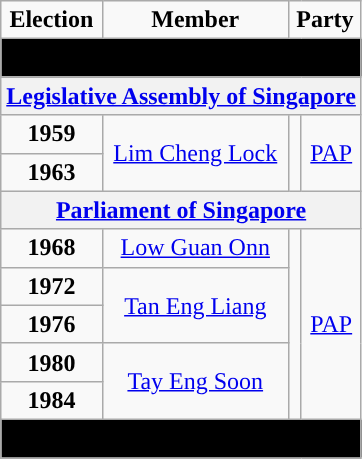<table class="wikitable" align="center" style="text-align:center">
<tr>
<td><strong>Election </strong></td>
<td><strong>Member</strong></td>
<td colspan="2"><strong>Party</strong></td>
</tr>
<tr>
<td colspan=4 bgcolor=black><span><strong>Formation</strong></span></td>
</tr>
<tr>
<th colspan="4"><a href='#'>Legislative Assembly of Singapore</a></th>
</tr>
<tr>
<td><strong>1959</strong></td>
<td rowspan="2"><a href='#'>Lim Cheng Lock</a></td>
<td rowspan="2"></td>
<td rowspan="2"><a href='#'>PAP</a></td>
</tr>
<tr>
<td><strong>1963</strong></td>
</tr>
<tr>
<th colspan="4"><a href='#'>Parliament of Singapore</a></th>
</tr>
<tr>
<td><strong>1968</strong></td>
<td rowspan="1"><a href='#'>Low Guan Onn</a></td>
<td rowspan="5"></td>
<td rowspan="5"><a href='#'>PAP</a></td>
</tr>
<tr>
<td><strong>1972</strong></td>
<td rowspan="2"><a href='#'>Tan Eng Liang</a></td>
</tr>
<tr>
<td><strong>1976</strong></td>
</tr>
<tr>
<td><strong>1980</strong></td>
<td rowspan="2"><a href='#'>Tay Eng Soon</a></td>
</tr>
<tr>
<td><strong>1984</strong></td>
</tr>
<tr>
<td colspan=4 bgcolor=black><span><strong>Constituency abolished (1988)</strong></span></td>
</tr>
</table>
